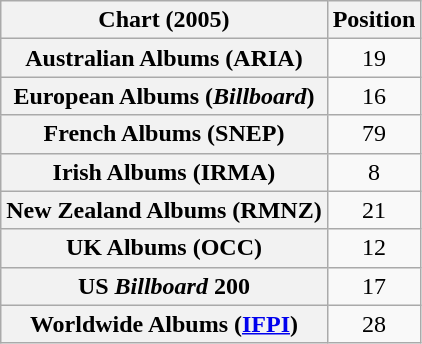<table class="wikitable sortable plainrowheaders" style="text-align:center">
<tr>
<th scope="col">Chart (2005)</th>
<th scope="col">Position</th>
</tr>
<tr>
<th scope="row">Australian Albums (ARIA)</th>
<td>19</td>
</tr>
<tr>
<th scope="row">European Albums (<em>Billboard</em>)</th>
<td>16</td>
</tr>
<tr>
<th scope="row">French Albums (SNEP)</th>
<td>79</td>
</tr>
<tr>
<th scope="row">Irish Albums (IRMA)</th>
<td>8</td>
</tr>
<tr>
<th scope="row">New Zealand Albums (RMNZ)</th>
<td>21</td>
</tr>
<tr>
<th scope="row">UK Albums (OCC)</th>
<td>12</td>
</tr>
<tr>
<th scope="row">US <em>Billboard</em> 200</th>
<td>17</td>
</tr>
<tr>
<th scope="row">Worldwide Albums (<a href='#'>IFPI</a>)</th>
<td>28</td>
</tr>
</table>
